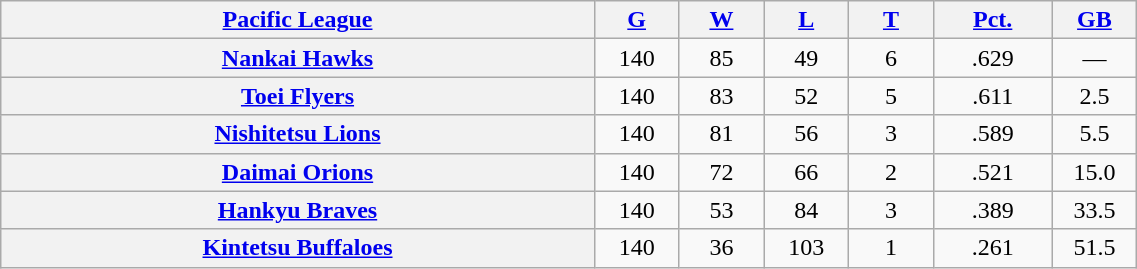<table class="wikitable plainrowheaders" width="60%" style="text-align:center;">
<tr>
<th scope="col" width="35%"><a href='#'>Pacific League</a></th>
<th scope="col" width="5%"><a href='#'>G</a></th>
<th scope="col" width="5%"><a href='#'>W</a></th>
<th scope="col" width="5%"><a href='#'>L</a></th>
<th scope="col" width="5%"><a href='#'>T</a></th>
<th scope="col" width="7%"><a href='#'>Pct.</a></th>
<th scope="col" width="5%"><a href='#'>GB</a></th>
</tr>
<tr>
<th scope="row" style="text-align:center;"><a href='#'>Nankai Hawks</a></th>
<td>140</td>
<td>85</td>
<td>49</td>
<td>6</td>
<td>.629</td>
<td>—</td>
</tr>
<tr>
<th scope="row" style="text-align:center;"><a href='#'>Toei Flyers</a></th>
<td>140</td>
<td>83</td>
<td>52</td>
<td>5</td>
<td>.611</td>
<td>2.5</td>
</tr>
<tr>
<th scope="row" style="text-align:center;"><a href='#'>Nishitetsu Lions</a></th>
<td>140</td>
<td>81</td>
<td>56</td>
<td>3</td>
<td>.589</td>
<td>5.5</td>
</tr>
<tr>
<th scope="row" style="text-align:center;"><a href='#'>Daimai Orions</a></th>
<td>140</td>
<td>72</td>
<td>66</td>
<td>2</td>
<td>.521</td>
<td>15.0</td>
</tr>
<tr>
<th scope="row" style="text-align:center;"><a href='#'>Hankyu Braves</a></th>
<td>140</td>
<td>53</td>
<td>84</td>
<td>3</td>
<td>.389</td>
<td>33.5</td>
</tr>
<tr>
<th scope="row" style="text-align:center;"><a href='#'>Kintetsu Buffaloes</a></th>
<td>140</td>
<td>36</td>
<td>103</td>
<td>1</td>
<td>.261</td>
<td>51.5</td>
</tr>
</table>
